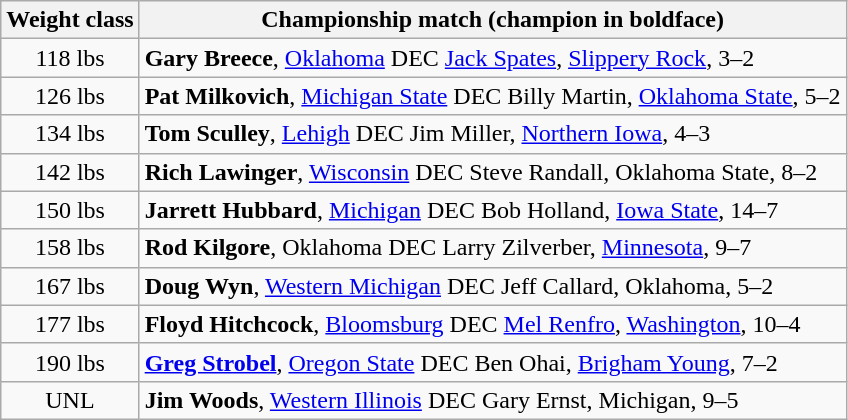<table class="wikitable" style="text-align:center">
<tr>
<th>Weight class</th>
<th>Championship match (champion in boldface)</th>
</tr>
<tr>
<td>118 lbs</td>
<td align=left><strong>Gary Breece</strong>, <a href='#'>Oklahoma</a> DEC <a href='#'>Jack Spates</a>, <a href='#'>Slippery Rock</a>, 3–2</td>
</tr>
<tr>
<td>126 lbs</td>
<td align=left><strong>Pat Milkovich</strong>, <a href='#'>Michigan State</a> DEC Billy Martin, <a href='#'>Oklahoma State</a>, 5–2</td>
</tr>
<tr>
<td>134 lbs</td>
<td align=left><strong>Tom Sculley</strong>, <a href='#'>Lehigh</a> DEC Jim Miller, <a href='#'>Northern Iowa</a>, 4–3</td>
</tr>
<tr>
<td>142 lbs</td>
<td align=left><strong>Rich Lawinger</strong>, <a href='#'>Wisconsin</a> DEC Steve Randall, Oklahoma State, 8–2</td>
</tr>
<tr>
<td>150 lbs</td>
<td align=left><strong>Jarrett Hubbard</strong>, <a href='#'>Michigan</a> DEC Bob Holland, <a href='#'>Iowa State</a>, 14–7</td>
</tr>
<tr>
<td>158 lbs</td>
<td align=left><strong>Rod Kilgore</strong>, Oklahoma DEC Larry Zilverber, <a href='#'>Minnesota</a>, 9–7</td>
</tr>
<tr>
<td>167 lbs</td>
<td align=left><strong>Doug Wyn</strong>, <a href='#'>Western Michigan</a> DEC Jeff Callard, Oklahoma, 5–2</td>
</tr>
<tr>
<td>177 lbs</td>
<td align=left><strong>Floyd Hitchcock</strong>, <a href='#'>Bloomsburg</a> DEC <a href='#'>Mel Renfro</a>, <a href='#'>Washington</a>, 10–4</td>
</tr>
<tr>
<td>190 lbs</td>
<td align=left><strong><a href='#'>Greg Strobel</a></strong>, <a href='#'>Oregon State</a> DEC Ben Ohai, <a href='#'>Brigham Young</a>, 7–2</td>
</tr>
<tr>
<td>UNL</td>
<td align=left><strong>Jim Woods</strong>, <a href='#'>Western Illinois</a> DEC Gary Ernst, Michigan, 9–5</td>
</tr>
</table>
